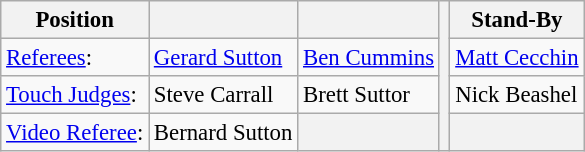<table class="wikitable" style="font-size: 95%;">
<tr>
<th>Position</th>
<th></th>
<th></th>
<th rowspan="4"></th>
<th>Stand-By</th>
</tr>
<tr>
<td class="table-rh" ><a href='#'>Referees</a>:</td>
<td><a href='#'>Gerard Sutton</a></td>
<td><a href='#'>Ben Cummins</a></td>
<td><a href='#'>Matt Cecchin</a></td>
</tr>
<tr>
<td class="table-rh" ><a href='#'>Touch Judges</a>:</td>
<td>Steve Carrall</td>
<td>Brett Suttor</td>
<td>Nick Beashel</td>
</tr>
<tr>
<td class="table-rh" ><a href='#'>Video Referee</a>:</td>
<td>Bernard Sutton</td>
<th></th>
<th></th>
</tr>
</table>
